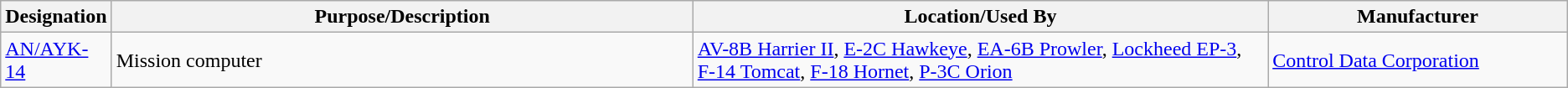<table class="wikitable sortable">
<tr>
<th scope="col">Designation</th>
<th scope="col" style="width: 500px;">Purpose/Description</th>
<th scope="col" style="width: 500px;">Location/Used By</th>
<th scope="col" style="width: 250px;">Manufacturer</th>
</tr>
<tr>
<td><a href='#'>AN/AYK-14</a></td>
<td>Mission computer</td>
<td><a href='#'>AV-8B Harrier II</a>, <a href='#'>E-2C Hawkeye</a>, <a href='#'>EA-6B Prowler</a>, <a href='#'>Lockheed EP-3</a>, <a href='#'>F-14 Tomcat</a>, <a href='#'>F-18 Hornet</a>, <a href='#'>P-3C Orion</a></td>
<td><a href='#'>Control Data Corporation</a></td>
</tr>
</table>
